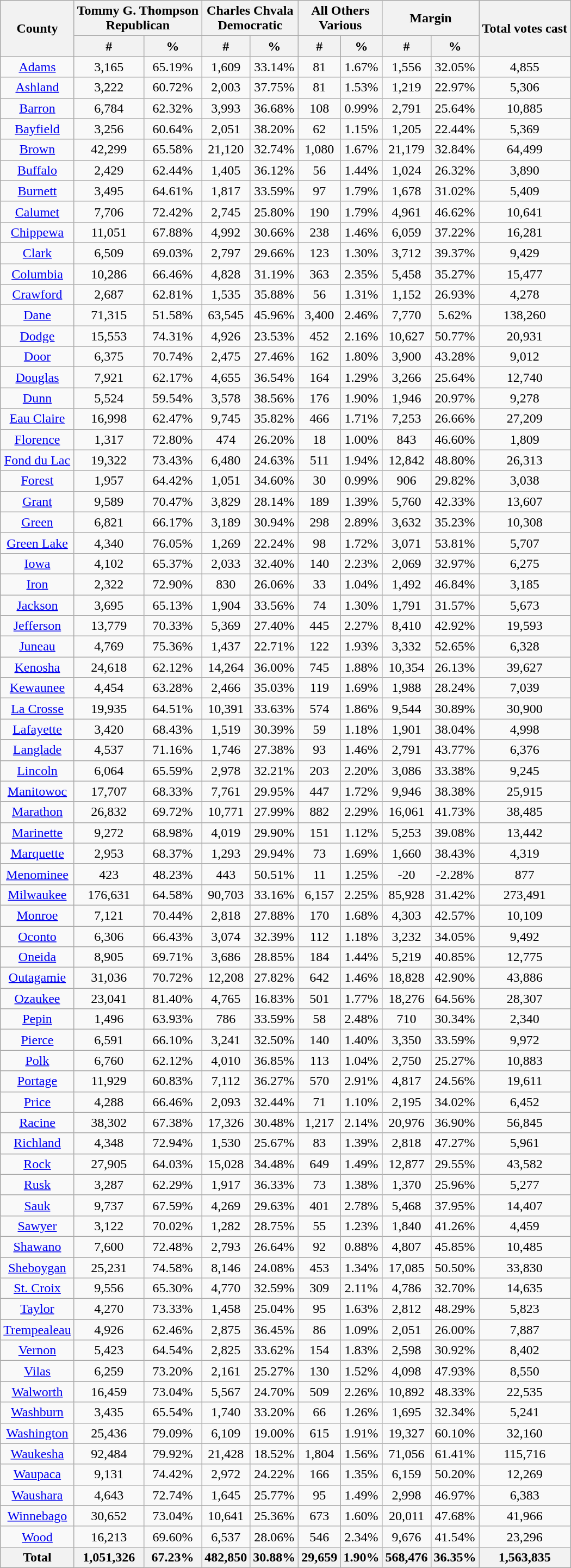<table class="wikitable sortable" style="text-align:center">
<tr>
<th rowspan="2" style="text-align:center;">County</th>
<th colspan="2" style="text-align:center;">Tommy G. Thompson<br>Republican</th>
<th colspan="2" style="text-align:center;">Charles Chvala<br>Democratic</th>
<th colspan="2" style="text-align:center;">All Others<br>Various</th>
<th colspan="2" style="text-align:center;">Margin</th>
<th rowspan="2" style="text-align:center;">Total votes cast</th>
</tr>
<tr>
<th style="text-align:center;" data-sort-type="number">#</th>
<th style="text-align:center;" data-sort-type="number">%</th>
<th style="text-align:center;" data-sort-type="number">#</th>
<th style="text-align:center;" data-sort-type="number">%</th>
<th style="text-align:center;" data-sort-type="number">#</th>
<th style="text-align:center;" data-sort-type="number">%</th>
<th style="text-align:center;" data-sort-type="number">#</th>
<th style="text-align:center;" data-sort-type="number">%</th>
</tr>
<tr style="text-align:center;">
<td><a href='#'>Adams</a></td>
<td>3,165</td>
<td>65.19%</td>
<td>1,609</td>
<td>33.14%</td>
<td>81</td>
<td>1.67%</td>
<td>1,556</td>
<td>32.05%</td>
<td>4,855</td>
</tr>
<tr style="text-align:center;">
<td><a href='#'>Ashland</a></td>
<td>3,222</td>
<td>60.72%</td>
<td>2,003</td>
<td>37.75%</td>
<td>81</td>
<td>1.53%</td>
<td>1,219</td>
<td>22.97%</td>
<td>5,306</td>
</tr>
<tr style="text-align:center;">
<td><a href='#'>Barron</a></td>
<td>6,784</td>
<td>62.32%</td>
<td>3,993</td>
<td>36.68%</td>
<td>108</td>
<td>0.99%</td>
<td>2,791</td>
<td>25.64%</td>
<td>10,885</td>
</tr>
<tr style="text-align:center;">
<td><a href='#'>Bayfield</a></td>
<td>3,256</td>
<td>60.64%</td>
<td>2,051</td>
<td>38.20%</td>
<td>62</td>
<td>1.15%</td>
<td>1,205</td>
<td>22.44%</td>
<td>5,369</td>
</tr>
<tr style="text-align:center;">
<td><a href='#'>Brown</a></td>
<td>42,299</td>
<td>65.58%</td>
<td>21,120</td>
<td>32.74%</td>
<td>1,080</td>
<td>1.67%</td>
<td>21,179</td>
<td>32.84%</td>
<td>64,499</td>
</tr>
<tr style="text-align:center;">
<td><a href='#'>Buffalo</a></td>
<td>2,429</td>
<td>62.44%</td>
<td>1,405</td>
<td>36.12%</td>
<td>56</td>
<td>1.44%</td>
<td>1,024</td>
<td>26.32%</td>
<td>3,890</td>
</tr>
<tr style="text-align:center;">
<td><a href='#'>Burnett</a></td>
<td>3,495</td>
<td>64.61%</td>
<td>1,817</td>
<td>33.59%</td>
<td>97</td>
<td>1.79%</td>
<td>1,678</td>
<td>31.02%</td>
<td>5,409</td>
</tr>
<tr style="text-align:center;">
<td><a href='#'>Calumet</a></td>
<td>7,706</td>
<td>72.42%</td>
<td>2,745</td>
<td>25.80%</td>
<td>190</td>
<td>1.79%</td>
<td>4,961</td>
<td>46.62%</td>
<td>10,641</td>
</tr>
<tr style="text-align:center;">
<td><a href='#'>Chippewa</a></td>
<td>11,051</td>
<td>67.88%</td>
<td>4,992</td>
<td>30.66%</td>
<td>238</td>
<td>1.46%</td>
<td>6,059</td>
<td>37.22%</td>
<td>16,281</td>
</tr>
<tr style="text-align:center;">
<td><a href='#'>Clark</a></td>
<td>6,509</td>
<td>69.03%</td>
<td>2,797</td>
<td>29.66%</td>
<td>123</td>
<td>1.30%</td>
<td>3,712</td>
<td>39.37%</td>
<td>9,429</td>
</tr>
<tr style="text-align:center;">
<td><a href='#'>Columbia</a></td>
<td>10,286</td>
<td>66.46%</td>
<td>4,828</td>
<td>31.19%</td>
<td>363</td>
<td>2.35%</td>
<td>5,458</td>
<td>35.27%</td>
<td>15,477</td>
</tr>
<tr style="text-align:center;">
<td><a href='#'>Crawford</a></td>
<td>2,687</td>
<td>62.81%</td>
<td>1,535</td>
<td>35.88%</td>
<td>56</td>
<td>1.31%</td>
<td>1,152</td>
<td>26.93%</td>
<td>4,278</td>
</tr>
<tr style="text-align:center;">
<td><a href='#'>Dane</a></td>
<td>71,315</td>
<td>51.58%</td>
<td>63,545</td>
<td>45.96%</td>
<td>3,400</td>
<td>2.46%</td>
<td>7,770</td>
<td>5.62%</td>
<td>138,260</td>
</tr>
<tr style="text-align:center;">
<td><a href='#'>Dodge</a></td>
<td>15,553</td>
<td>74.31%</td>
<td>4,926</td>
<td>23.53%</td>
<td>452</td>
<td>2.16%</td>
<td>10,627</td>
<td>50.77%</td>
<td>20,931</td>
</tr>
<tr style="text-align:center;">
<td><a href='#'>Door</a></td>
<td>6,375</td>
<td>70.74%</td>
<td>2,475</td>
<td>27.46%</td>
<td>162</td>
<td>1.80%</td>
<td>3,900</td>
<td>43.28%</td>
<td>9,012</td>
</tr>
<tr style="text-align:center;">
<td><a href='#'>Douglas</a></td>
<td>7,921</td>
<td>62.17%</td>
<td>4,655</td>
<td>36.54%</td>
<td>164</td>
<td>1.29%</td>
<td>3,266</td>
<td>25.64%</td>
<td>12,740</td>
</tr>
<tr style="text-align:center;">
<td><a href='#'>Dunn</a></td>
<td>5,524</td>
<td>59.54%</td>
<td>3,578</td>
<td>38.56%</td>
<td>176</td>
<td>1.90%</td>
<td>1,946</td>
<td>20.97%</td>
<td>9,278</td>
</tr>
<tr style="text-align:center;">
<td><a href='#'>Eau Claire</a></td>
<td>16,998</td>
<td>62.47%</td>
<td>9,745</td>
<td>35.82%</td>
<td>466</td>
<td>1.71%</td>
<td>7,253</td>
<td>26.66%</td>
<td>27,209</td>
</tr>
<tr style="text-align:center;">
<td><a href='#'>Florence</a></td>
<td>1,317</td>
<td>72.80%</td>
<td>474</td>
<td>26.20%</td>
<td>18</td>
<td>1.00%</td>
<td>843</td>
<td>46.60%</td>
<td>1,809</td>
</tr>
<tr style="text-align:center;">
<td><a href='#'>Fond du Lac</a></td>
<td>19,322</td>
<td>73.43%</td>
<td>6,480</td>
<td>24.63%</td>
<td>511</td>
<td>1.94%</td>
<td>12,842</td>
<td>48.80%</td>
<td>26,313</td>
</tr>
<tr style="text-align:center;">
<td><a href='#'>Forest</a></td>
<td>1,957</td>
<td>64.42%</td>
<td>1,051</td>
<td>34.60%</td>
<td>30</td>
<td>0.99%</td>
<td>906</td>
<td>29.82%</td>
<td>3,038</td>
</tr>
<tr style="text-align:center;">
<td><a href='#'>Grant</a></td>
<td>9,589</td>
<td>70.47%</td>
<td>3,829</td>
<td>28.14%</td>
<td>189</td>
<td>1.39%</td>
<td>5,760</td>
<td>42.33%</td>
<td>13,607</td>
</tr>
<tr style="text-align:center;">
<td><a href='#'>Green</a></td>
<td>6,821</td>
<td>66.17%</td>
<td>3,189</td>
<td>30.94%</td>
<td>298</td>
<td>2.89%</td>
<td>3,632</td>
<td>35.23%</td>
<td>10,308</td>
</tr>
<tr style="text-align:center;">
<td><a href='#'>Green Lake</a></td>
<td>4,340</td>
<td>76.05%</td>
<td>1,269</td>
<td>22.24%</td>
<td>98</td>
<td>1.72%</td>
<td>3,071</td>
<td>53.81%</td>
<td>5,707</td>
</tr>
<tr style="text-align:center;">
<td><a href='#'>Iowa</a></td>
<td>4,102</td>
<td>65.37%</td>
<td>2,033</td>
<td>32.40%</td>
<td>140</td>
<td>2.23%</td>
<td>2,069</td>
<td>32.97%</td>
<td>6,275</td>
</tr>
<tr style="text-align:center;">
<td><a href='#'>Iron</a></td>
<td>2,322</td>
<td>72.90%</td>
<td>830</td>
<td>26.06%</td>
<td>33</td>
<td>1.04%</td>
<td>1,492</td>
<td>46.84%</td>
<td>3,185</td>
</tr>
<tr style="text-align:center;">
<td><a href='#'>Jackson</a></td>
<td>3,695</td>
<td>65.13%</td>
<td>1,904</td>
<td>33.56%</td>
<td>74</td>
<td>1.30%</td>
<td>1,791</td>
<td>31.57%</td>
<td>5,673</td>
</tr>
<tr style="text-align:center;">
<td><a href='#'>Jefferson</a></td>
<td>13,779</td>
<td>70.33%</td>
<td>5,369</td>
<td>27.40%</td>
<td>445</td>
<td>2.27%</td>
<td>8,410</td>
<td>42.92%</td>
<td>19,593</td>
</tr>
<tr style="text-align:center;">
<td><a href='#'>Juneau</a></td>
<td>4,769</td>
<td>75.36%</td>
<td>1,437</td>
<td>22.71%</td>
<td>122</td>
<td>1.93%</td>
<td>3,332</td>
<td>52.65%</td>
<td>6,328</td>
</tr>
<tr style="text-align:center;">
<td><a href='#'>Kenosha</a></td>
<td>24,618</td>
<td>62.12%</td>
<td>14,264</td>
<td>36.00%</td>
<td>745</td>
<td>1.88%</td>
<td>10,354</td>
<td>26.13%</td>
<td>39,627</td>
</tr>
<tr style="text-align:center;">
<td><a href='#'>Kewaunee</a></td>
<td>4,454</td>
<td>63.28%</td>
<td>2,466</td>
<td>35.03%</td>
<td>119</td>
<td>1.69%</td>
<td>1,988</td>
<td>28.24%</td>
<td>7,039</td>
</tr>
<tr style="text-align:center;">
<td><a href='#'>La Crosse</a></td>
<td>19,935</td>
<td>64.51%</td>
<td>10,391</td>
<td>33.63%</td>
<td>574</td>
<td>1.86%</td>
<td>9,544</td>
<td>30.89%</td>
<td>30,900</td>
</tr>
<tr style="text-align:center;">
<td><a href='#'>Lafayette</a></td>
<td>3,420</td>
<td>68.43%</td>
<td>1,519</td>
<td>30.39%</td>
<td>59</td>
<td>1.18%</td>
<td>1,901</td>
<td>38.04%</td>
<td>4,998</td>
</tr>
<tr style="text-align:center;">
<td><a href='#'>Langlade</a></td>
<td>4,537</td>
<td>71.16%</td>
<td>1,746</td>
<td>27.38%</td>
<td>93</td>
<td>1.46%</td>
<td>2,791</td>
<td>43.77%</td>
<td>6,376</td>
</tr>
<tr style="text-align:center;">
<td><a href='#'>Lincoln</a></td>
<td>6,064</td>
<td>65.59%</td>
<td>2,978</td>
<td>32.21%</td>
<td>203</td>
<td>2.20%</td>
<td>3,086</td>
<td>33.38%</td>
<td>9,245</td>
</tr>
<tr style="text-align:center;">
<td><a href='#'>Manitowoc</a></td>
<td>17,707</td>
<td>68.33%</td>
<td>7,761</td>
<td>29.95%</td>
<td>447</td>
<td>1.72%</td>
<td>9,946</td>
<td>38.38%</td>
<td>25,915</td>
</tr>
<tr style="text-align:center;">
<td><a href='#'>Marathon</a></td>
<td>26,832</td>
<td>69.72%</td>
<td>10,771</td>
<td>27.99%</td>
<td>882</td>
<td>2.29%</td>
<td>16,061</td>
<td>41.73%</td>
<td>38,485</td>
</tr>
<tr style="text-align:center;">
<td><a href='#'>Marinette</a></td>
<td>9,272</td>
<td>68.98%</td>
<td>4,019</td>
<td>29.90%</td>
<td>151</td>
<td>1.12%</td>
<td>5,253</td>
<td>39.08%</td>
<td>13,442</td>
</tr>
<tr style="text-align:center;">
<td><a href='#'>Marquette</a></td>
<td>2,953</td>
<td>68.37%</td>
<td>1,293</td>
<td>29.94%</td>
<td>73</td>
<td>1.69%</td>
<td>1,660</td>
<td>38.43%</td>
<td>4,319</td>
</tr>
<tr style="text-align:center;">
<td><a href='#'>Menominee</a></td>
<td>423</td>
<td>48.23%</td>
<td>443</td>
<td>50.51%</td>
<td>11</td>
<td>1.25%</td>
<td>-20</td>
<td>-2.28%</td>
<td>877</td>
</tr>
<tr style="text-align:center;">
<td><a href='#'>Milwaukee</a></td>
<td>176,631</td>
<td>64.58%</td>
<td>90,703</td>
<td>33.16%</td>
<td>6,157</td>
<td>2.25%</td>
<td>85,928</td>
<td>31.42%</td>
<td>273,491</td>
</tr>
<tr style="text-align:center;">
<td><a href='#'>Monroe</a></td>
<td>7,121</td>
<td>70.44%</td>
<td>2,818</td>
<td>27.88%</td>
<td>170</td>
<td>1.68%</td>
<td>4,303</td>
<td>42.57%</td>
<td>10,109</td>
</tr>
<tr style="text-align:center;">
<td><a href='#'>Oconto</a></td>
<td>6,306</td>
<td>66.43%</td>
<td>3,074</td>
<td>32.39%</td>
<td>112</td>
<td>1.18%</td>
<td>3,232</td>
<td>34.05%</td>
<td>9,492</td>
</tr>
<tr style="text-align:center;">
<td><a href='#'>Oneida</a></td>
<td>8,905</td>
<td>69.71%</td>
<td>3,686</td>
<td>28.85%</td>
<td>184</td>
<td>1.44%</td>
<td>5,219</td>
<td>40.85%</td>
<td>12,775</td>
</tr>
<tr style="text-align:center;">
<td><a href='#'>Outagamie</a></td>
<td>31,036</td>
<td>70.72%</td>
<td>12,208</td>
<td>27.82%</td>
<td>642</td>
<td>1.46%</td>
<td>18,828</td>
<td>42.90%</td>
<td>43,886</td>
</tr>
<tr style="text-align:center;">
<td><a href='#'>Ozaukee</a></td>
<td>23,041</td>
<td>81.40%</td>
<td>4,765</td>
<td>16.83%</td>
<td>501</td>
<td>1.77%</td>
<td>18,276</td>
<td>64.56%</td>
<td>28,307</td>
</tr>
<tr style="text-align:center;">
<td><a href='#'>Pepin</a></td>
<td>1,496</td>
<td>63.93%</td>
<td>786</td>
<td>33.59%</td>
<td>58</td>
<td>2.48%</td>
<td>710</td>
<td>30.34%</td>
<td>2,340</td>
</tr>
<tr style="text-align:center;">
<td><a href='#'>Pierce</a></td>
<td>6,591</td>
<td>66.10%</td>
<td>3,241</td>
<td>32.50%</td>
<td>140</td>
<td>1.40%</td>
<td>3,350</td>
<td>33.59%</td>
<td>9,972</td>
</tr>
<tr style="text-align:center;">
<td><a href='#'>Polk</a></td>
<td>6,760</td>
<td>62.12%</td>
<td>4,010</td>
<td>36.85%</td>
<td>113</td>
<td>1.04%</td>
<td>2,750</td>
<td>25.27%</td>
<td>10,883</td>
</tr>
<tr style="text-align:center;">
<td><a href='#'>Portage</a></td>
<td>11,929</td>
<td>60.83%</td>
<td>7,112</td>
<td>36.27%</td>
<td>570</td>
<td>2.91%</td>
<td>4,817</td>
<td>24.56%</td>
<td>19,611</td>
</tr>
<tr style="text-align:center;">
<td><a href='#'>Price</a></td>
<td>4,288</td>
<td>66.46%</td>
<td>2,093</td>
<td>32.44%</td>
<td>71</td>
<td>1.10%</td>
<td>2,195</td>
<td>34.02%</td>
<td>6,452</td>
</tr>
<tr style="text-align:center;">
<td><a href='#'>Racine</a></td>
<td>38,302</td>
<td>67.38%</td>
<td>17,326</td>
<td>30.48%</td>
<td>1,217</td>
<td>2.14%</td>
<td>20,976</td>
<td>36.90%</td>
<td>56,845</td>
</tr>
<tr style="text-align:center;">
<td><a href='#'>Richland</a></td>
<td>4,348</td>
<td>72.94%</td>
<td>1,530</td>
<td>25.67%</td>
<td>83</td>
<td>1.39%</td>
<td>2,818</td>
<td>47.27%</td>
<td>5,961</td>
</tr>
<tr style="text-align:center;">
<td><a href='#'>Rock</a></td>
<td>27,905</td>
<td>64.03%</td>
<td>15,028</td>
<td>34.48%</td>
<td>649</td>
<td>1.49%</td>
<td>12,877</td>
<td>29.55%</td>
<td>43,582</td>
</tr>
<tr style="text-align:center;">
<td><a href='#'>Rusk</a></td>
<td>3,287</td>
<td>62.29%</td>
<td>1,917</td>
<td>36.33%</td>
<td>73</td>
<td>1.38%</td>
<td>1,370</td>
<td>25.96%</td>
<td>5,277</td>
</tr>
<tr style="text-align:center;">
<td><a href='#'>Sauk</a></td>
<td>9,737</td>
<td>67.59%</td>
<td>4,269</td>
<td>29.63%</td>
<td>401</td>
<td>2.78%</td>
<td>5,468</td>
<td>37.95%</td>
<td>14,407</td>
</tr>
<tr style="text-align:center;">
<td><a href='#'>Sawyer</a></td>
<td>3,122</td>
<td>70.02%</td>
<td>1,282</td>
<td>28.75%</td>
<td>55</td>
<td>1.23%</td>
<td>1,840</td>
<td>41.26%</td>
<td>4,459</td>
</tr>
<tr style="text-align:center;">
<td><a href='#'>Shawano</a></td>
<td>7,600</td>
<td>72.48%</td>
<td>2,793</td>
<td>26.64%</td>
<td>92</td>
<td>0.88%</td>
<td>4,807</td>
<td>45.85%</td>
<td>10,485</td>
</tr>
<tr style="text-align:center;">
<td><a href='#'>Sheboygan</a></td>
<td>25,231</td>
<td>74.58%</td>
<td>8,146</td>
<td>24.08%</td>
<td>453</td>
<td>1.34%</td>
<td>17,085</td>
<td>50.50%</td>
<td>33,830</td>
</tr>
<tr style="text-align:center;">
<td><a href='#'>St. Croix</a></td>
<td>9,556</td>
<td>65.30%</td>
<td>4,770</td>
<td>32.59%</td>
<td>309</td>
<td>2.11%</td>
<td>4,786</td>
<td>32.70%</td>
<td>14,635</td>
</tr>
<tr style="text-align:center;">
<td><a href='#'>Taylor</a></td>
<td>4,270</td>
<td>73.33%</td>
<td>1,458</td>
<td>25.04%</td>
<td>95</td>
<td>1.63%</td>
<td>2,812</td>
<td>48.29%</td>
<td>5,823</td>
</tr>
<tr style="text-align:center;">
<td><a href='#'>Trempealeau</a></td>
<td>4,926</td>
<td>62.46%</td>
<td>2,875</td>
<td>36.45%</td>
<td>86</td>
<td>1.09%</td>
<td>2,051</td>
<td>26.00%</td>
<td>7,887</td>
</tr>
<tr style="text-align:center;">
<td><a href='#'>Vernon</a></td>
<td>5,423</td>
<td>64.54%</td>
<td>2,825</td>
<td>33.62%</td>
<td>154</td>
<td>1.83%</td>
<td>2,598</td>
<td>30.92%</td>
<td>8,402</td>
</tr>
<tr style="text-align:center;">
<td><a href='#'>Vilas</a></td>
<td>6,259</td>
<td>73.20%</td>
<td>2,161</td>
<td>25.27%</td>
<td>130</td>
<td>1.52%</td>
<td>4,098</td>
<td>47.93%</td>
<td>8,550</td>
</tr>
<tr style="text-align:center;">
<td><a href='#'>Walworth</a></td>
<td>16,459</td>
<td>73.04%</td>
<td>5,567</td>
<td>24.70%</td>
<td>509</td>
<td>2.26%</td>
<td>10,892</td>
<td>48.33%</td>
<td>22,535</td>
</tr>
<tr style="text-align:center;">
<td><a href='#'>Washburn</a></td>
<td>3,435</td>
<td>65.54%</td>
<td>1,740</td>
<td>33.20%</td>
<td>66</td>
<td>1.26%</td>
<td>1,695</td>
<td>32.34%</td>
<td>5,241</td>
</tr>
<tr style="text-align:center;">
<td><a href='#'>Washington</a></td>
<td>25,436</td>
<td>79.09%</td>
<td>6,109</td>
<td>19.00%</td>
<td>615</td>
<td>1.91%</td>
<td>19,327</td>
<td>60.10%</td>
<td>32,160</td>
</tr>
<tr style="text-align:center;">
<td><a href='#'>Waukesha</a></td>
<td>92,484</td>
<td>79.92%</td>
<td>21,428</td>
<td>18.52%</td>
<td>1,804</td>
<td>1.56%</td>
<td>71,056</td>
<td>61.41%</td>
<td>115,716</td>
</tr>
<tr style="text-align:center;">
<td><a href='#'>Waupaca</a></td>
<td>9,131</td>
<td>74.42%</td>
<td>2,972</td>
<td>24.22%</td>
<td>166</td>
<td>1.35%</td>
<td>6,159</td>
<td>50.20%</td>
<td>12,269</td>
</tr>
<tr style="text-align:center;">
<td><a href='#'>Waushara</a></td>
<td>4,643</td>
<td>72.74%</td>
<td>1,645</td>
<td>25.77%</td>
<td>95</td>
<td>1.49%</td>
<td>2,998</td>
<td>46.97%</td>
<td>6,383</td>
</tr>
<tr style="text-align:center;">
<td><a href='#'>Winnebago</a></td>
<td>30,652</td>
<td>73.04%</td>
<td>10,641</td>
<td>25.36%</td>
<td>673</td>
<td>1.60%</td>
<td>20,011</td>
<td>47.68%</td>
<td>41,966</td>
</tr>
<tr style="text-align:center;">
<td><a href='#'>Wood</a></td>
<td>16,213</td>
<td>69.60%</td>
<td>6,537</td>
<td>28.06%</td>
<td>546</td>
<td>2.34%</td>
<td>9,676</td>
<td>41.54%</td>
<td>23,296</td>
</tr>
<tr>
<th>Total</th>
<th>1,051,326</th>
<th>67.23%</th>
<th>482,850</th>
<th>30.88%</th>
<th>29,659</th>
<th>1.90%</th>
<th>568,476</th>
<th>36.35%</th>
<th>1,563,835</th>
</tr>
</table>
